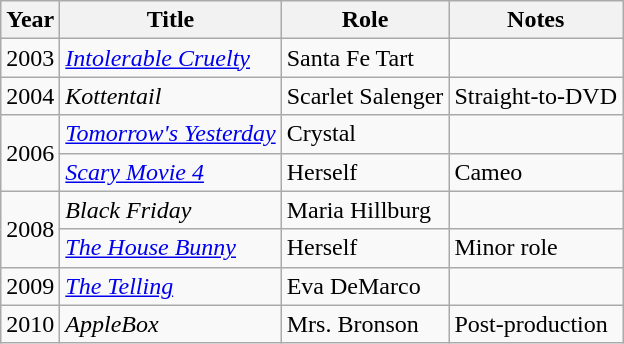<table class="wikitable">
<tr>
<th>Year</th>
<th>Title</th>
<th>Role</th>
<th>Notes</th>
</tr>
<tr>
<td>2003</td>
<td><em><a href='#'>Intolerable Cruelty</a></em></td>
<td>Santa Fe Tart</td>
<td></td>
</tr>
<tr>
<td>2004</td>
<td><em>Kottentail</em></td>
<td>Scarlet Salenger</td>
<td>Straight-to-DVD</td>
</tr>
<tr>
<td rowspan="2">2006</td>
<td><em><a href='#'>Tomorrow's Yesterday</a></em></td>
<td>Crystal</td>
<td></td>
</tr>
<tr>
<td><em><a href='#'>Scary Movie 4</a> </em></td>
<td>Herself</td>
<td>Cameo</td>
</tr>
<tr>
<td rowspan="2">2008</td>
<td><em>Black Friday</em></td>
<td>Maria Hillburg</td>
<td></td>
</tr>
<tr>
<td><em><a href='#'>The House Bunny</a></em></td>
<td>Herself</td>
<td>Minor role</td>
</tr>
<tr>
<td>2009</td>
<td><em><a href='#'>The Telling</a></em></td>
<td>Eva DeMarco</td>
<td></td>
</tr>
<tr>
<td>2010</td>
<td><em>AppleBox</em></td>
<td>Mrs. Bronson</td>
<td>Post-production</td>
</tr>
</table>
